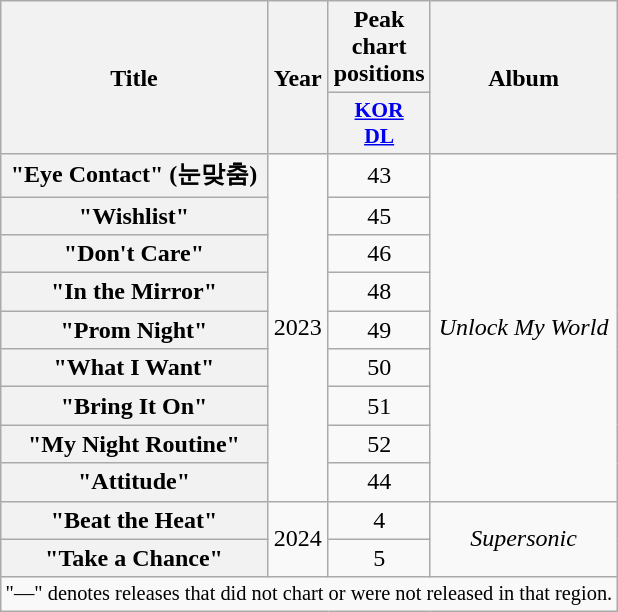<table class="wikitable plainrowheaders" style="text-align:center">
<tr>
<th rowspan="2" scope="col">Title</th>
<th rowspan="2" scope="col">Year</th>
<th colspan="1" scope="col">Peak chart <br>positions</th>
<th rowspan="2" scope="col">Album</th>
</tr>
<tr>
<th scope="col" style="font-size:90%; width:2.6em"><a href='#'>KOR<br>DL</a><br></th>
</tr>
<tr>
<th scope="row">"Eye Contact" (눈맞춤)</th>
<td rowspan="9">2023</td>
<td>43</td>
<td rowspan="9"><em>Unlock My World</em></td>
</tr>
<tr>
<th scope="row">"Wishlist"</th>
<td>45</td>
</tr>
<tr>
<th scope="row">"Don't Care"</th>
<td>46</td>
</tr>
<tr>
<th scope="row">"In the Mirror"</th>
<td>48</td>
</tr>
<tr>
<th scope="row">"Prom Night"</th>
<td>49</td>
</tr>
<tr>
<th scope="row">"What I Want"</th>
<td>50</td>
</tr>
<tr>
<th scope="row">"Bring It On"</th>
<td>51</td>
</tr>
<tr>
<th scope="row">"My Night Routine"</th>
<td>52</td>
</tr>
<tr>
<th scope="row">"Attitude"</th>
<td>44</td>
</tr>
<tr>
<th scope="row">"Beat the Heat"</th>
<td rowspan="2">2024</td>
<td>4</td>
<td rowspan="2"><em>Supersonic</em></td>
</tr>
<tr>
<th scope="row">"Take a Chance"</th>
<td>5</td>
</tr>
<tr>
<td colspan="4" style="font-size:85%">"—" denotes releases that did not chart or were not released in that region.</td>
</tr>
</table>
